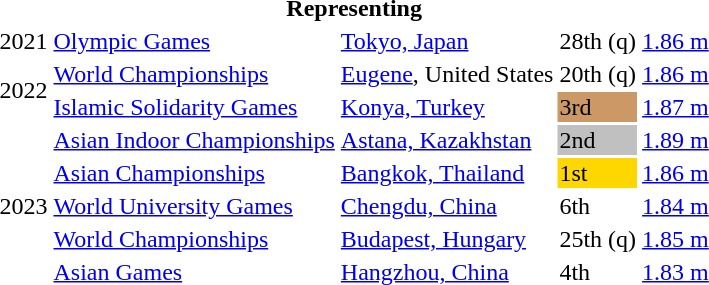<table>
<tr>
<th colspan="5">Representing </th>
</tr>
<tr>
<td>2021</td>
<td><a href='#'>Olympic Games</a></td>
<td><a href='#'>Tokyo, Japan</a></td>
<td>28th (q)</td>
<td><a href='#'>1.86 m</a></td>
</tr>
<tr>
<td rowspan=2>2022</td>
<td><a href='#'>World Championships</a></td>
<td><a href='#'>Eugene</a>, United States</td>
<td>20th (q)</td>
<td><a href='#'>1.86 m</a></td>
</tr>
<tr>
<td><a href='#'>Islamic Solidarity Games</a></td>
<td><a href='#'>Konya, Turkey</a></td>
<td bgcolor=cc9966>3rd</td>
<td><a href='#'>1.87 m</a></td>
</tr>
<tr>
<td rowspan=5>2023</td>
<td><a href='#'>Asian Indoor Championships</a></td>
<td><a href='#'>Astana, Kazakhstan</a></td>
<td bgcolor=silver>2nd</td>
<td><a href='#'>1.89 m</a></td>
</tr>
<tr>
<td><a href='#'>Asian Championships</a></td>
<td><a href='#'>Bangkok, Thailand</a></td>
<td bgcolor=gold>1st</td>
<td><a href='#'>1.86 m</a></td>
</tr>
<tr>
<td><a href='#'>World University Games</a></td>
<td><a href='#'>Chengdu, China</a></td>
<td>6th</td>
<td><a href='#'>1.84 m</a></td>
</tr>
<tr>
<td><a href='#'>World Championships</a></td>
<td><a href='#'>Budapest, Hungary</a></td>
<td>25th (q)</td>
<td><a href='#'>1.85 m</a></td>
</tr>
<tr>
<td><a href='#'>Asian Games</a></td>
<td><a href='#'>Hangzhou, China</a></td>
<td>4th</td>
<td><a href='#'>1.83 m</a></td>
</tr>
</table>
